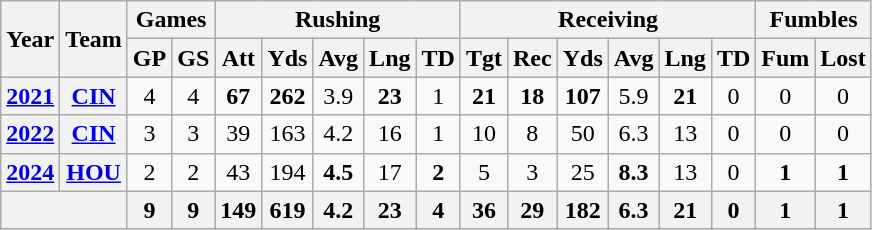<table class="wikitable" style="text-align:center;">
<tr>
<th rowspan="2">Year</th>
<th rowspan="2">Team</th>
<th colspan="2">Games</th>
<th colspan="5">Rushing</th>
<th colspan="6">Receiving</th>
<th colspan="2">Fumbles</th>
</tr>
<tr>
<th>GP</th>
<th>GS</th>
<th>Att</th>
<th>Yds</th>
<th>Avg</th>
<th>Lng</th>
<th>TD</th>
<th>Tgt</th>
<th>Rec</th>
<th>Yds</th>
<th>Avg</th>
<th>Lng</th>
<th>TD</th>
<th>Fum</th>
<th>Lost</th>
</tr>
<tr>
<th><a href='#'>2021</a></th>
<th><a href='#'>CIN</a></th>
<td>4</td>
<td>4</td>
<td><strong>67</strong></td>
<td><strong>262</strong></td>
<td>3.9</td>
<td><strong>23</strong></td>
<td>1</td>
<td><strong>21</strong></td>
<td><strong>18</strong></td>
<td><strong>107</strong></td>
<td>5.9</td>
<td><strong>21</strong></td>
<td>0</td>
<td>0</td>
<td>0</td>
</tr>
<tr>
<th><a href='#'>2022</a></th>
<th><a href='#'>CIN</a></th>
<td>3</td>
<td>3</td>
<td>39</td>
<td>163</td>
<td>4.2</td>
<td>16</td>
<td>1</td>
<td>10</td>
<td>8</td>
<td>50</td>
<td>6.3</td>
<td>13</td>
<td>0</td>
<td>0</td>
<td>0</td>
</tr>
<tr>
<th><a href='#'>2024</a></th>
<th><a href='#'>HOU</a></th>
<td>2</td>
<td>2</td>
<td>43</td>
<td>194</td>
<td><strong>4.5</strong></td>
<td>17</td>
<td><strong>2</strong></td>
<td>5</td>
<td>3</td>
<td>25</td>
<td><strong>8.3</strong></td>
<td>13</td>
<td>0</td>
<td><strong>1</strong></td>
<td><strong>1</strong></td>
</tr>
<tr>
<th colspan="2"></th>
<th>9</th>
<th>9</th>
<th>149</th>
<th>619</th>
<th>4.2</th>
<th>23</th>
<th>4</th>
<th>36</th>
<th>29</th>
<th>182</th>
<th>6.3</th>
<th>21</th>
<th>0</th>
<th>1</th>
<th>1</th>
</tr>
</table>
